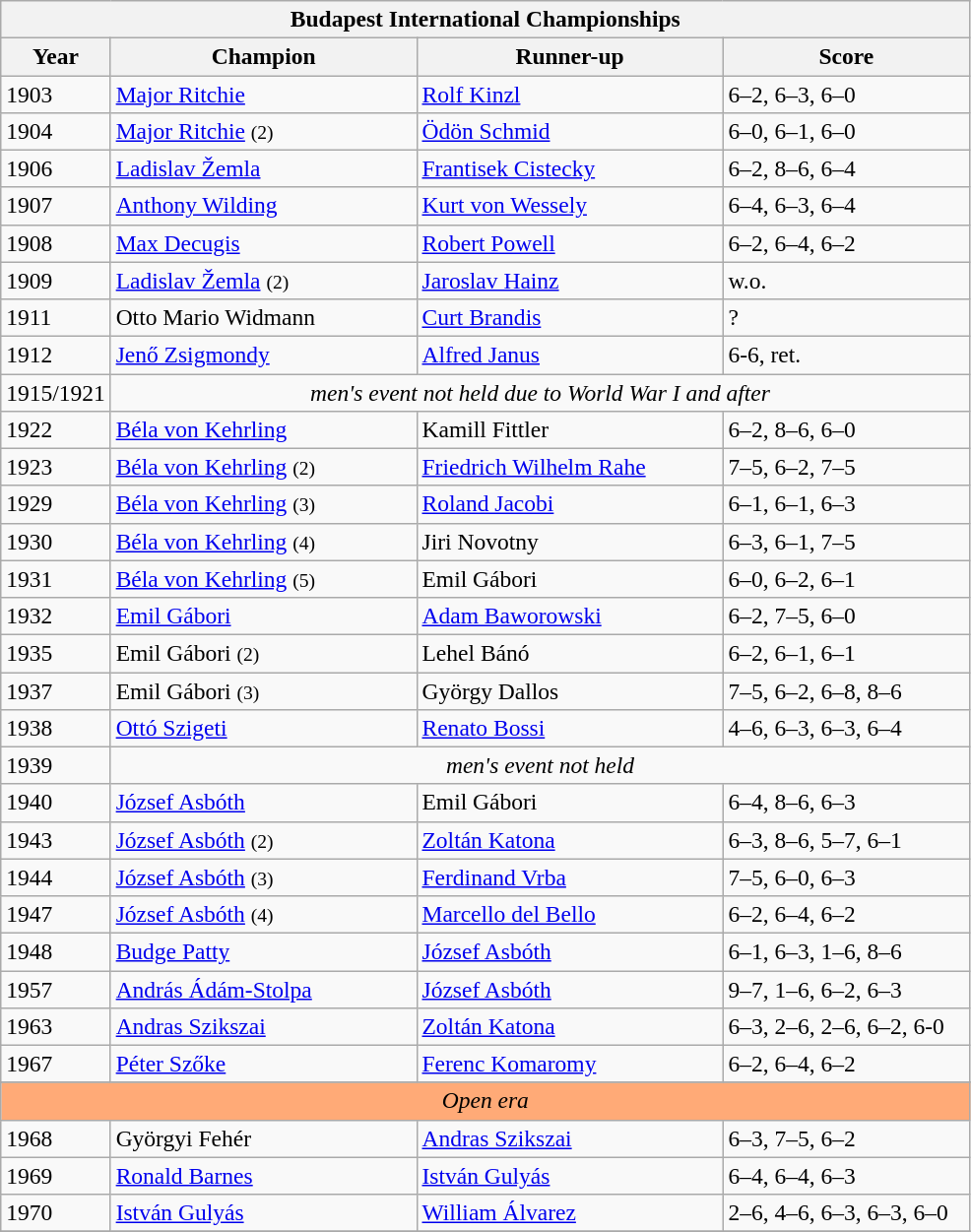<table class=wikitable style=font-size:98%>
<tr>
<th colspan="4">Budapest International Championships</th>
</tr>
<tr>
<th>Year</th>
<th width="200">Champion</th>
<th width="200">Runner-up</th>
<th width="160">Score</th>
</tr>
<tr>
<td>1903</td>
<td> <a href='#'>Major Ritchie</a></td>
<td> <a href='#'>Rolf Kinzl</a></td>
<td>6–2, 6–3, 6–0</td>
</tr>
<tr>
<td>1904</td>
<td> <a href='#'>Major Ritchie</a> <small>(2)</small></td>
<td> <a href='#'>Ödön Schmid</a></td>
<td>6–0, 6–1, 6–0</td>
</tr>
<tr>
<td>1906</td>
<td> <a href='#'>Ladislav Žemla</a></td>
<td> <a href='#'>Frantisek Cistecky</a></td>
<td>6–2, 8–6, 6–4</td>
</tr>
<tr>
<td>1907</td>
<td> <a href='#'>Anthony Wilding</a></td>
<td> <a href='#'>Kurt von Wessely</a></td>
<td>6–4, 6–3, 6–4</td>
</tr>
<tr>
<td>1908</td>
<td> <a href='#'>Max Decugis</a></td>
<td> <a href='#'>Robert Powell</a></td>
<td>6–2, 6–4, 6–2</td>
</tr>
<tr>
<td>1909</td>
<td> <a href='#'>Ladislav Žemla</a> <small>(2)</small></td>
<td> <a href='#'>Jaroslav Hainz</a></td>
<td>w.o.</td>
</tr>
<tr>
<td>1911</td>
<td> Otto Mario Widmann</td>
<td> <a href='#'>Curt Brandis</a></td>
<td>?</td>
</tr>
<tr>
<td>1912</td>
<td> <a href='#'>Jenő Zsigmondy</a></td>
<td> <a href='#'>Alfred Janus</a></td>
<td>6-6, ret.</td>
</tr>
<tr>
<td>1915/1921</td>
<td colspan=3 align=center><em>men's event not held due to World War I and after</em></td>
</tr>
<tr>
<td>1922</td>
<td> <a href='#'>Béla von Kehrling</a></td>
<td> Kamill Fittler</td>
<td>6–2, 8–6, 6–0</td>
</tr>
<tr>
<td>1923</td>
<td> <a href='#'>Béla von Kehrling</a>  <small>(2)</small></td>
<td> <a href='#'>Friedrich Wilhelm Rahe</a></td>
<td>7–5, 6–2, 7–5</td>
</tr>
<tr>
<td>1929</td>
<td> <a href='#'>Béla von Kehrling</a>  <small>(3)</small></td>
<td>  <a href='#'>Roland Jacobi</a></td>
<td>6–1, 6–1, 6–3</td>
</tr>
<tr>
<td>1930</td>
<td> <a href='#'>Béla von Kehrling</a>  <small>(4)</small></td>
<td> Jiri Novotny</td>
<td>6–3, 6–1, 7–5</td>
</tr>
<tr>
<td>1931</td>
<td> <a href='#'>Béla von Kehrling</a>  <small>(5)</small></td>
<td> Emil Gábori</td>
<td>6–0, 6–2, 6–1</td>
</tr>
<tr>
<td>1932</td>
<td> <a href='#'>Emil Gábori</a></td>
<td> <a href='#'>Adam Baworowski</a></td>
<td>6–2, 7–5, 6–0</td>
</tr>
<tr>
<td>1935</td>
<td> Emil Gábori <small>(2)</small></td>
<td> Lehel Bánó</td>
<td>6–2, 6–1, 6–1</td>
</tr>
<tr>
<td>1937</td>
<td> Emil Gábori <small>(3)</small></td>
<td> György Dallos</td>
<td>7–5, 6–2, 6–8, 8–6</td>
</tr>
<tr>
<td>1938</td>
<td> <a href='#'>Ottó Szigeti</a></td>
<td> <a href='#'>Renato Bossi</a></td>
<td>4–6, 6–3, 6–3, 6–4</td>
</tr>
<tr>
<td>1939</td>
<td colspan=3 align=center><em>men's event not held</em></td>
</tr>
<tr>
<td>1940</td>
<td> <a href='#'>József Asbóth</a></td>
<td> Emil Gábori</td>
<td>6–4, 8–6, 6–3</td>
</tr>
<tr>
<td>1943</td>
<td> <a href='#'>József Asbóth</a> <small>(2)</small></td>
<td> <a href='#'>Zoltán Katona</a></td>
<td>6–3, 8–6, 5–7, 6–1</td>
</tr>
<tr>
<td>1944</td>
<td> <a href='#'>József Asbóth</a> <small>(3)</small></td>
<td> <a href='#'>Ferdinand Vrba</a></td>
<td>7–5, 6–0, 6–3</td>
</tr>
<tr>
<td>1947</td>
<td> <a href='#'>József Asbóth</a> <small>(4)</small></td>
<td> <a href='#'>Marcello del Bello</a></td>
<td>6–2, 6–4, 6–2</td>
</tr>
<tr>
<td>1948</td>
<td> <a href='#'>Budge Patty</a></td>
<td> <a href='#'>József Asbóth</a></td>
<td>6–1, 6–3, 1–6, 8–6</td>
</tr>
<tr>
<td>1957</td>
<td> <a href='#'>András Ádám-Stolpa</a></td>
<td> <a href='#'>József Asbóth</a></td>
<td>9–7, 1–6, 6–2, 6–3</td>
</tr>
<tr>
<td>1963</td>
<td> <a href='#'>Andras Szikszai</a></td>
<td>  <a href='#'>Zoltán Katona</a></td>
<td>6–3, 2–6, 2–6, 6–2, 6-0</td>
</tr>
<tr>
<td>1967</td>
<td> <a href='#'>Péter Szőke</a></td>
<td> <a href='#'>Ferenc Komaromy</a></td>
<td>6–2, 6–4, 6–2</td>
</tr>
<tr>
</tr>
<tr style=background-color:#ffaa77>
<td colspan=4 align=center><em>Open era </em></td>
</tr>
<tr>
<td>1968</td>
<td>  Györgyi Fehér</td>
<td> <a href='#'>Andras Szikszai</a></td>
<td>6–3, 7–5, 6–2</td>
</tr>
<tr>
<td>1969</td>
<td>  <a href='#'>Ronald Barnes</a></td>
<td> <a href='#'>István Gulyás</a></td>
<td>6–4, 6–4, 6–3</td>
</tr>
<tr>
<td>1970</td>
<td> <a href='#'>István Gulyás</a></td>
<td> <a href='#'>William Álvarez</a></td>
<td>2–6, 4–6, 6–3, 6–3, 6–0</td>
</tr>
<tr>
</tr>
</table>
